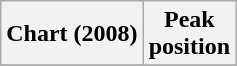<table class="wikitable plainrowheaders">
<tr>
<th>Chart (2008)</th>
<th>Peak<br>position</th>
</tr>
<tr>
</tr>
</table>
